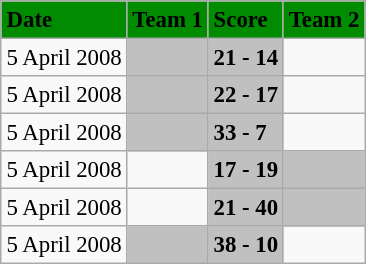<table class="wikitable" style="margin:0.5em auto; font-size:95%">
<tr bgcolor="#008B00">
<td><strong>Date</strong></td>
<td><strong>Team 1</strong></td>
<td><strong>Score</strong></td>
<td><strong>Team 2</strong></td>
</tr>
<tr>
<td>5 April 2008</td>
<td bgcolor="silver"><strong></strong></td>
<td bgcolor="silver"><strong>21 - 14</strong></td>
<td></td>
</tr>
<tr>
<td>5 April 2008</td>
<td bgcolor="silver"><strong></strong></td>
<td bgcolor="silver"><strong>22 - 17</strong></td>
<td></td>
</tr>
<tr>
<td>5 April 2008</td>
<td bgcolor="silver"><strong></strong></td>
<td bgcolor="silver"><strong>33 - 7</strong></td>
<td></td>
</tr>
<tr>
<td>5 April 2008</td>
<td></td>
<td bgcolor="silver"><strong>17 - 19</strong></td>
<td bgcolor="silver"><strong></strong></td>
</tr>
<tr>
<td>5 April 2008</td>
<td></td>
<td bgcolor="silver"><strong>21 - 40</strong></td>
<td bgcolor="silver"><strong></strong></td>
</tr>
<tr>
<td>5 April 2008</td>
<td bgcolor="silver"><strong></strong></td>
<td bgcolor="silver"><strong>38 - 10</strong></td>
<td></td>
</tr>
</table>
